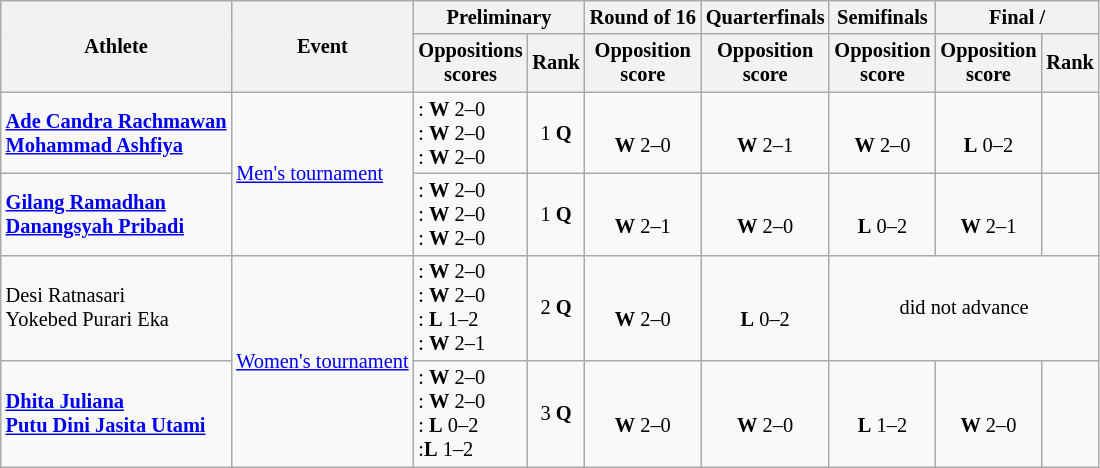<table class=wikitable style="font-size:85%; text-align:center;">
<tr>
<th rowspan=2>Athlete</th>
<th rowspan=2>Event</th>
<th colspan=2>Preliminary</th>
<th>Round of 16</th>
<th>Quarterfinals</th>
<th>Semifinals</th>
<th colspan=2>Final / </th>
</tr>
<tr>
<th>Oppositions<br> scores</th>
<th>Rank</th>
<th>Opposition<br> score</th>
<th>Opposition<br> score</th>
<th>Opposition<br> score</th>
<th>Opposition<br> score</th>
<th>Rank</th>
</tr>
<tr>
<td align=left><strong><a href='#'>Ade Candra Rachmawan</a><br><a href='#'>Mohammad Ashfiya</a></strong></td>
<td align=left rowspan=2><a href='#'>Men's tournament</a></td>
<td align=left>: <strong>W</strong> 2–0<br>: <strong>W</strong> 2–0<br>: <strong>W</strong> 2–0</td>
<td>1 <strong>Q</strong></td>
<td><br> <strong>W</strong> 2–0</td>
<td><br> <strong>W</strong> 2–1</td>
<td><br> <strong>W</strong> 2–0</td>
<td><br> <strong>L</strong> 0–2</td>
<td></td>
</tr>
<tr>
<td align=left><strong><a href='#'>Gilang Ramadhan</a><br><a href='#'>Danangsyah Pribadi</a></strong></td>
<td align=left>: <strong>W</strong> 2–0<br>: <strong>W</strong> 2–0<br>: <strong>W</strong> 2–0</td>
<td>1 <strong>Q</strong></td>
<td><br> <strong>W</strong> 2–1</td>
<td><br> <strong>W</strong> 2–0</td>
<td><br> <strong>L</strong> 0–2</td>
<td><br> <strong>W</strong> 2–1</td>
<td></td>
</tr>
<tr>
<td align=left>Desi Ratnasari<br>Yokebed Purari Eka</td>
<td align=left rowspan=2><a href='#'>Women's tournament</a></td>
<td align=left>: <strong>W</strong> 2–0<br>: <strong>W</strong> 2–0<br>: <strong>L</strong> 1–2<br>: <strong>W</strong> 2–1</td>
<td>2 <strong>Q</strong></td>
<td><br> <strong>W</strong> 2–0</td>
<td><br> <strong>L</strong> 0–2</td>
<td colspan=3>did not advance</td>
</tr>
<tr>
<td align=left><strong><a href='#'>Dhita Juliana</a><br><a href='#'>Putu Dini Jasita Utami</a></strong></td>
<td align=left>: <strong>W</strong> 2–0<br>: <strong>W</strong> 2–0<br>: <strong>L</strong> 0–2<br>:<strong>L</strong> 1–2</td>
<td>3 <strong>Q</strong></td>
<td><br> <strong>W</strong> 2–0</td>
<td><br> <strong>W</strong> 2–0</td>
<td><br> <strong>L</strong> 1–2</td>
<td><br> <strong>W</strong> 2–0</td>
<td></td>
</tr>
</table>
